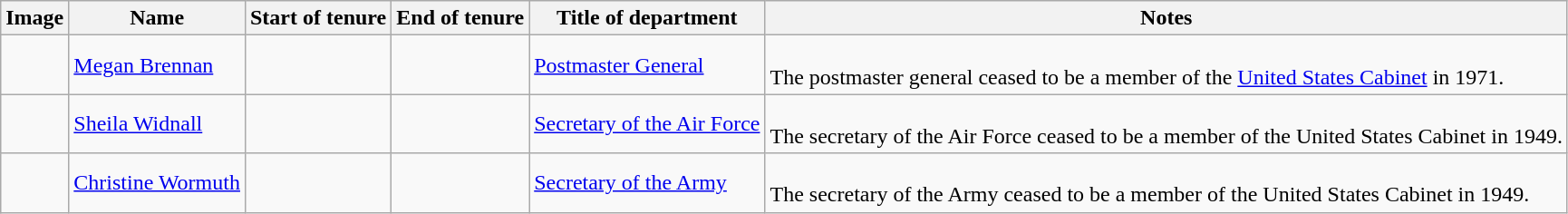<table class="wikitable sortable">
<tr>
<th>Image</th>
<th>Name</th>
<th>Start of tenure</th>
<th>End of tenure</th>
<th>Title of department</th>
<th class="unsortable">Notes</th>
</tr>
<tr>
<td></td>
<td><a href='#'>Megan Brennan</a></td>
<td></td>
<td></td>
<td><a href='#'>Postmaster General</a></td>
<td><br>The postmaster general ceased to be a member of the <a href='#'>United States Cabinet</a> in 1971.</td>
</tr>
<tr>
<td></td>
<td><a href='#'>Sheila Widnall</a></td>
<td></td>
<td></td>
<td><a href='#'>Secretary of the Air Force</a></td>
<td><br>The secretary of the Air Force ceased to be a member of the United States Cabinet in 1949.</td>
</tr>
<tr>
<td></td>
<td><a href='#'>Christine Wormuth</a></td>
<td></td>
<td></td>
<td><a href='#'>Secretary of the Army</a></td>
<td><br>The secretary of the Army ceased to be a member of the United States Cabinet in 1949.</td>
</tr>
</table>
